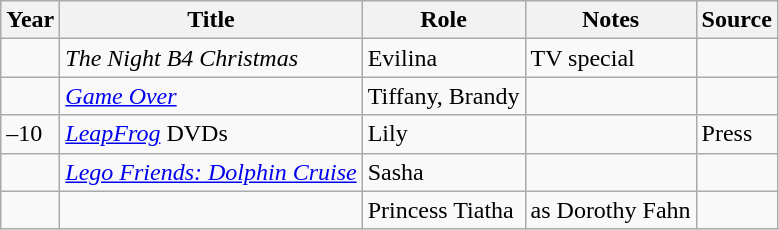<table class="wikitable sortable plainrowheaders">
<tr>
<th>Year</th>
<th>Title</th>
<th>Role</th>
<th class="unsortable">Notes</th>
<th class="unsortable">Source</th>
</tr>
<tr>
<td></td>
<td><em>The Night B4 Christmas</em></td>
<td>Evilina</td>
<td>TV special</td>
<td></td>
</tr>
<tr>
<td></td>
<td><em><a href='#'>Game Over</a></em></td>
<td>Tiffany, Brandy</td>
<td></td>
<td></td>
</tr>
<tr>
<td>–10</td>
<td><em><a href='#'>LeapFrog</a></em> DVDs</td>
<td>Lily</td>
<td></td>
<td>Press</td>
</tr>
<tr>
<td></td>
<td><em><a href='#'>Lego Friends: Dolphin Cruise</a></em></td>
<td>Sasha</td>
<td></td>
<td></td>
</tr>
<tr>
<td></td>
<td><em></em></td>
<td>Princess Tiatha</td>
<td>as Dorothy Fahn</td>
<td></td>
</tr>
</table>
